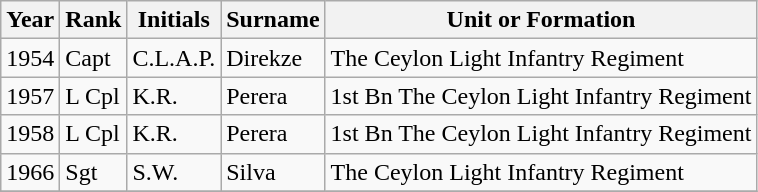<table class="wikitable sortable collapsible"">
<tr>
<th scope="row">Year</th>
<th scope="row">Rank</th>
<th scope="row">Initials</th>
<th scope="row">Surname</th>
<th scope="row">Unit or Formation</th>
</tr>
<tr>
<td>1954</td>
<td>Capt</td>
<td>C.L.A.P.</td>
<td>Direkze</td>
<td>The Ceylon Light Infantry Regiment</td>
</tr>
<tr>
<td>1957</td>
<td>L Cpl</td>
<td>K.R.</td>
<td>Perera</td>
<td>1st Bn The Ceylon Light Infantry Regiment</td>
</tr>
<tr>
<td>1958</td>
<td>L Cpl</td>
<td>K.R.</td>
<td>Perera</td>
<td>1st Bn The Ceylon Light Infantry Regiment</td>
</tr>
<tr>
<td>1966</td>
<td>Sgt</td>
<td>S.W.</td>
<td>Silva</td>
<td>The Ceylon Light Infantry Regiment</td>
</tr>
<tr>
</tr>
</table>
